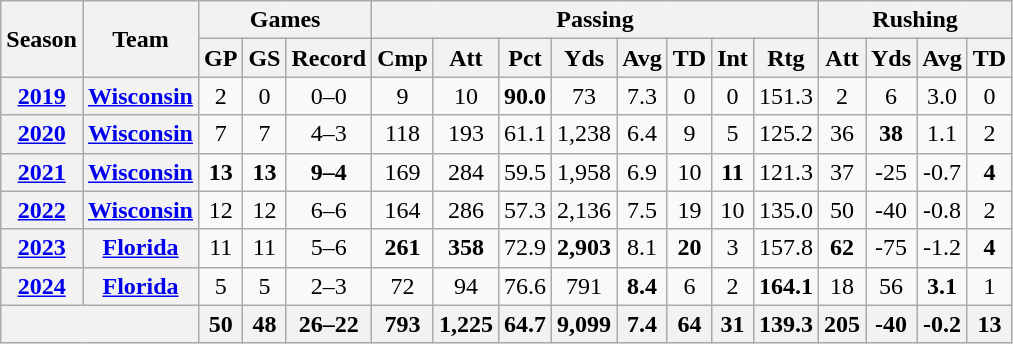<table class=wikitable style="text-align:center;">
<tr>
<th rowspan="2">Season</th>
<th rowspan="2">Team</th>
<th colspan="3">Games</th>
<th colspan="8">Passing</th>
<th colspan="5">Rushing</th>
</tr>
<tr>
<th>GP</th>
<th>GS</th>
<th>Record</th>
<th>Cmp</th>
<th>Att</th>
<th>Pct</th>
<th>Yds</th>
<th>Avg</th>
<th>TD</th>
<th>Int</th>
<th>Rtg</th>
<th>Att</th>
<th>Yds</th>
<th>Avg</th>
<th>TD</th>
</tr>
<tr>
<th><a href='#'>2019</a></th>
<th><a href='#'>Wisconsin</a></th>
<td>2</td>
<td>0</td>
<td>0–0</td>
<td>9</td>
<td>10</td>
<td><strong>90.0</strong></td>
<td>73</td>
<td>7.3</td>
<td>0</td>
<td>0</td>
<td>151.3</td>
<td>2</td>
<td>6</td>
<td>3.0</td>
<td>0</td>
</tr>
<tr>
<th><a href='#'>2020</a></th>
<th><a href='#'>Wisconsin</a></th>
<td>7</td>
<td>7</td>
<td>4–3</td>
<td>118</td>
<td>193</td>
<td>61.1</td>
<td>1,238</td>
<td>6.4</td>
<td>9</td>
<td>5</td>
<td>125.2</td>
<td>36</td>
<td><strong>38</strong></td>
<td>1.1</td>
<td>2</td>
</tr>
<tr>
<th><a href='#'>2021</a></th>
<th><a href='#'>Wisconsin</a></th>
<td><strong>13</strong></td>
<td><strong>13</strong></td>
<td><strong>9–4</strong></td>
<td>169</td>
<td>284</td>
<td>59.5</td>
<td>1,958</td>
<td>6.9</td>
<td>10</td>
<td><strong>11</strong></td>
<td>121.3</td>
<td>37</td>
<td>-25</td>
<td>-0.7</td>
<td><strong>4</strong></td>
</tr>
<tr>
<th><a href='#'>2022</a></th>
<th><a href='#'>Wisconsin</a></th>
<td>12</td>
<td>12</td>
<td>6–6</td>
<td>164</td>
<td>286</td>
<td>57.3</td>
<td>2,136</td>
<td>7.5</td>
<td>19</td>
<td>10</td>
<td>135.0</td>
<td>50</td>
<td>-40</td>
<td>-0.8</td>
<td>2</td>
</tr>
<tr>
<th><a href='#'>2023</a></th>
<th><a href='#'>Florida</a></th>
<td>11</td>
<td>11</td>
<td>5–6</td>
<td><strong>261</strong></td>
<td><strong>358</strong></td>
<td>72.9</td>
<td><strong>2,903</strong></td>
<td>8.1</td>
<td><strong>20</strong></td>
<td>3</td>
<td>157.8</td>
<td><strong>62</strong></td>
<td>-75</td>
<td>-1.2</td>
<td><strong>4</strong></td>
</tr>
<tr>
<th><a href='#'>2024</a></th>
<th><a href='#'>Florida</a></th>
<td>5</td>
<td>5</td>
<td>2–3</td>
<td>72</td>
<td>94</td>
<td>76.6</td>
<td>791</td>
<td><strong>8.4</strong></td>
<td>6</td>
<td>2</td>
<td><strong>164.1</strong></td>
<td>18</td>
<td>56</td>
<td><strong>3.1</strong></td>
<td>1</td>
</tr>
<tr>
<th colspan="2"></th>
<th>50</th>
<th>48</th>
<th>26–22</th>
<th>793</th>
<th>1,225</th>
<th>64.7</th>
<th>9,099</th>
<th>7.4</th>
<th>64</th>
<th>31</th>
<th>139.3</th>
<th>205</th>
<th>-40</th>
<th>-0.2</th>
<th>13</th>
</tr>
</table>
